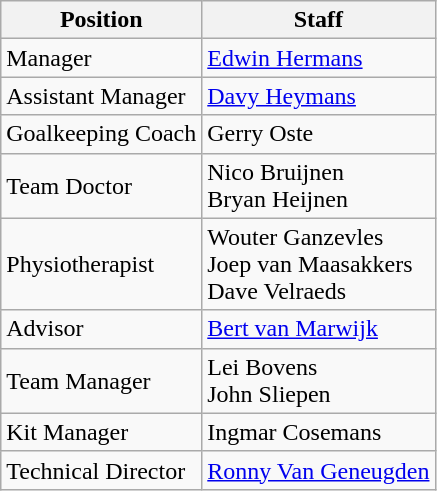<table class="wikitable">
<tr>
<th>Position</th>
<th>Staff</th>
</tr>
<tr>
<td>Manager</td>
<td> <a href='#'>Edwin Hermans</a></td>
</tr>
<tr>
<td>Assistant Manager</td>
<td> <a href='#'>Davy Heymans</a></td>
</tr>
<tr>
<td>Goalkeeping Coach</td>
<td> Gerry Oste</td>
</tr>
<tr>
<td>Team Doctor</td>
<td> Nico Bruijnen <br>  Bryan Heijnen</td>
</tr>
<tr>
<td>Physiotherapist</td>
<td> Wouter Ganzevles <br>  Joep van Maasakkers <br>  Dave Velraeds</td>
</tr>
<tr>
<td>Advisor</td>
<td> <a href='#'>Bert van Marwijk</a></td>
</tr>
<tr>
<td>Team Manager</td>
<td> Lei Bovens  <br>  John Sliepen</td>
</tr>
<tr>
<td>Kit Manager</td>
<td> Ingmar Cosemans</td>
</tr>
<tr>
<td>Technical Director</td>
<td> <a href='#'>Ronny Van Geneugden</a></td>
</tr>
</table>
